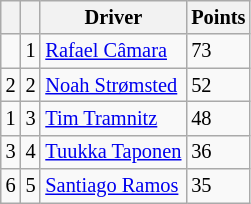<table class="wikitable" style="font-size: 85%;">
<tr>
<th></th>
<th></th>
<th>Driver</th>
<th>Points</th>
</tr>
<tr>
<td align="left"></td>
<td align="center">1</td>
<td> <a href='#'>Rafael Câmara</a></td>
<td>73</td>
</tr>
<tr>
<td align="left"> 2</td>
<td align="center">2</td>
<td> <a href='#'>Noah Strømsted</a></td>
<td>52</td>
</tr>
<tr>
<td align="left"> 1</td>
<td align="center">3</td>
<td> <a href='#'>Tim Tramnitz</a></td>
<td>48</td>
</tr>
<tr>
<td align="left"> 3</td>
<td align="center">4</td>
<td> <a href='#'>Tuukka Taponen</a></td>
<td>36</td>
</tr>
<tr>
<td align="left"> 6</td>
<td align="center">5</td>
<td> <a href='#'>Santiago Ramos</a></td>
<td>35</td>
</tr>
</table>
